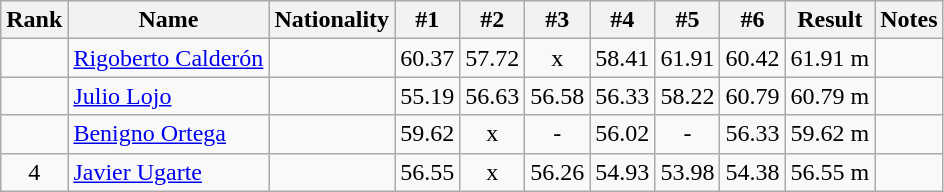<table class="wikitable sortable" style="text-align:center">
<tr>
<th>Rank</th>
<th>Name</th>
<th>Nationality</th>
<th>#1</th>
<th>#2</th>
<th>#3</th>
<th>#4</th>
<th>#5</th>
<th>#6</th>
<th>Result</th>
<th>Notes</th>
</tr>
<tr>
<td></td>
<td align=left><a href='#'>Rigoberto Calderón</a></td>
<td align=left></td>
<td>60.37</td>
<td>57.72</td>
<td>x</td>
<td>58.41</td>
<td>61.91</td>
<td>60.42</td>
<td>61.91 m</td>
<td></td>
</tr>
<tr>
<td></td>
<td align=left><a href='#'>Julio Lojo</a></td>
<td align=left></td>
<td>55.19</td>
<td>56.63</td>
<td>56.58</td>
<td>56.33</td>
<td>58.22</td>
<td>60.79</td>
<td>60.79 m</td>
<td></td>
</tr>
<tr>
<td></td>
<td align=left><a href='#'>Benigno Ortega</a></td>
<td align=left></td>
<td>59.62</td>
<td>x</td>
<td>-</td>
<td>56.02</td>
<td>-</td>
<td>56.33</td>
<td>59.62 m</td>
<td></td>
</tr>
<tr>
<td>4</td>
<td align=left><a href='#'>Javier Ugarte</a></td>
<td align=left></td>
<td>56.55</td>
<td>x</td>
<td>56.26</td>
<td>54.93</td>
<td>53.98</td>
<td>54.38</td>
<td>56.55 m</td>
<td></td>
</tr>
</table>
